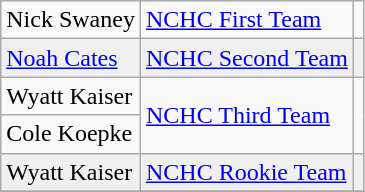<table class="wikitable">
<tr>
<td>Nick Swaney</td>
<td><a href='#'>NCHC First Team</a></td>
<td></td>
</tr>
<tr bgcolor=f0f0f0>
<td><a href='#'>Noah Cates</a></td>
<td><a href='#'>NCHC Second Team</a></td>
<td></td>
</tr>
<tr>
<td>Wyatt Kaiser</td>
<td rowspan=2><a href='#'>NCHC Third Team</a></td>
<td rowspan=2></td>
</tr>
<tr>
<td>Cole Koepke</td>
</tr>
<tr bgcolor=f0f0f0>
<td>Wyatt Kaiser</td>
<td><a href='#'>NCHC Rookie Team</a></td>
<td></td>
</tr>
<tr>
</tr>
</table>
